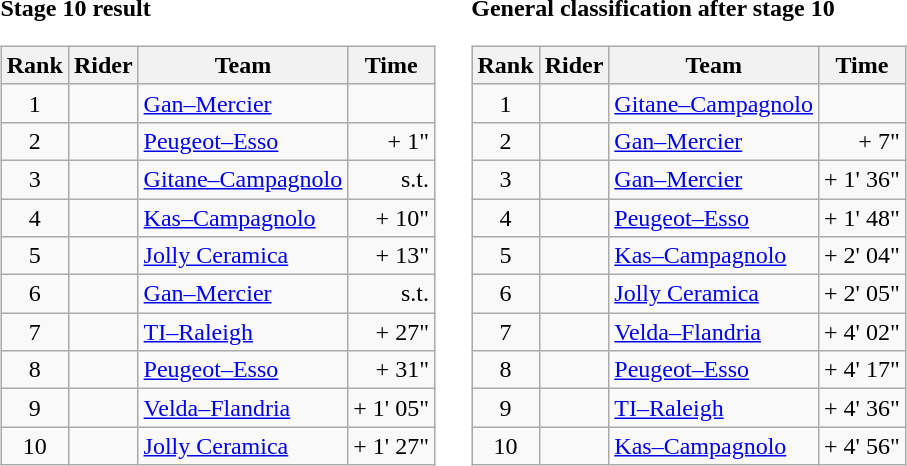<table>
<tr>
<td><strong>Stage 10 result</strong><br><table class="wikitable">
<tr>
<th scope="col">Rank</th>
<th scope="col">Rider</th>
<th scope="col">Team</th>
<th scope="col">Time</th>
</tr>
<tr>
<td style="text-align:center;">1</td>
<td></td>
<td><a href='#'>Gan–Mercier</a></td>
<td style="text-align:right;"></td>
</tr>
<tr>
<td style="text-align:center;">2</td>
<td></td>
<td><a href='#'>Peugeot–Esso</a></td>
<td style="text-align:right;">+ 1"</td>
</tr>
<tr>
<td style="text-align:center;">3</td>
<td></td>
<td><a href='#'>Gitane–Campagnolo</a></td>
<td style="text-align:right;">s.t.</td>
</tr>
<tr>
<td style="text-align:center;">4</td>
<td></td>
<td><a href='#'>Kas–Campagnolo</a></td>
<td style="text-align:right;">+ 10"</td>
</tr>
<tr>
<td style="text-align:center;">5</td>
<td></td>
<td><a href='#'>Jolly Ceramica</a></td>
<td style="text-align:right;">+ 13"</td>
</tr>
<tr>
<td style="text-align:center;">6</td>
<td></td>
<td><a href='#'>Gan–Mercier</a></td>
<td style="text-align:right;">s.t.</td>
</tr>
<tr>
<td style="text-align:center;">7</td>
<td></td>
<td><a href='#'>TI–Raleigh</a></td>
<td style="text-align:right;">+ 27"</td>
</tr>
<tr>
<td style="text-align:center;">8</td>
<td></td>
<td><a href='#'>Peugeot–Esso</a></td>
<td style="text-align:right;">+ 31"</td>
</tr>
<tr>
<td style="text-align:center;">9</td>
<td></td>
<td><a href='#'>Velda–Flandria</a></td>
<td style="text-align:right;">+ 1' 05"</td>
</tr>
<tr>
<td style="text-align:center;">10</td>
<td></td>
<td><a href='#'>Jolly Ceramica</a></td>
<td style="text-align:right;">+ 1' 27"</td>
</tr>
</table>
</td>
<td></td>
<td><strong>General classification after stage 10</strong><br><table class="wikitable">
<tr>
<th scope="col">Rank</th>
<th scope="col">Rider</th>
<th scope="col">Team</th>
<th scope="col">Time</th>
</tr>
<tr>
<td style="text-align:center;">1</td>
<td> </td>
<td><a href='#'>Gitane–Campagnolo</a></td>
<td style="text-align:right;"></td>
</tr>
<tr>
<td style="text-align:center;">2</td>
<td></td>
<td><a href='#'>Gan–Mercier</a></td>
<td style="text-align:right;">+ 7"</td>
</tr>
<tr>
<td style="text-align:center;">3</td>
<td></td>
<td><a href='#'>Gan–Mercier</a></td>
<td style="text-align:right;">+ 1' 36"</td>
</tr>
<tr>
<td style="text-align:center;">4</td>
<td></td>
<td><a href='#'>Peugeot–Esso</a></td>
<td style="text-align:right;">+ 1' 48"</td>
</tr>
<tr>
<td style="text-align:center;">5</td>
<td></td>
<td><a href='#'>Kas–Campagnolo</a></td>
<td style="text-align:right;">+ 2' 04"</td>
</tr>
<tr>
<td style="text-align:center;">6</td>
<td></td>
<td><a href='#'>Jolly Ceramica</a></td>
<td style="text-align:right;">+ 2' 05"</td>
</tr>
<tr>
<td style="text-align:center;">7</td>
<td></td>
<td><a href='#'>Velda–Flandria</a></td>
<td style="text-align:right;">+ 4' 02"</td>
</tr>
<tr>
<td style="text-align:center;">8</td>
<td></td>
<td><a href='#'>Peugeot–Esso</a></td>
<td style="text-align:right;">+ 4' 17"</td>
</tr>
<tr>
<td style="text-align:center;">9</td>
<td></td>
<td><a href='#'>TI–Raleigh</a></td>
<td style="text-align:right;">+ 4' 36"</td>
</tr>
<tr>
<td style="text-align:center;">10</td>
<td></td>
<td><a href='#'>Kas–Campagnolo</a></td>
<td style="text-align:right;">+ 4' 56"</td>
</tr>
</table>
</td>
</tr>
</table>
